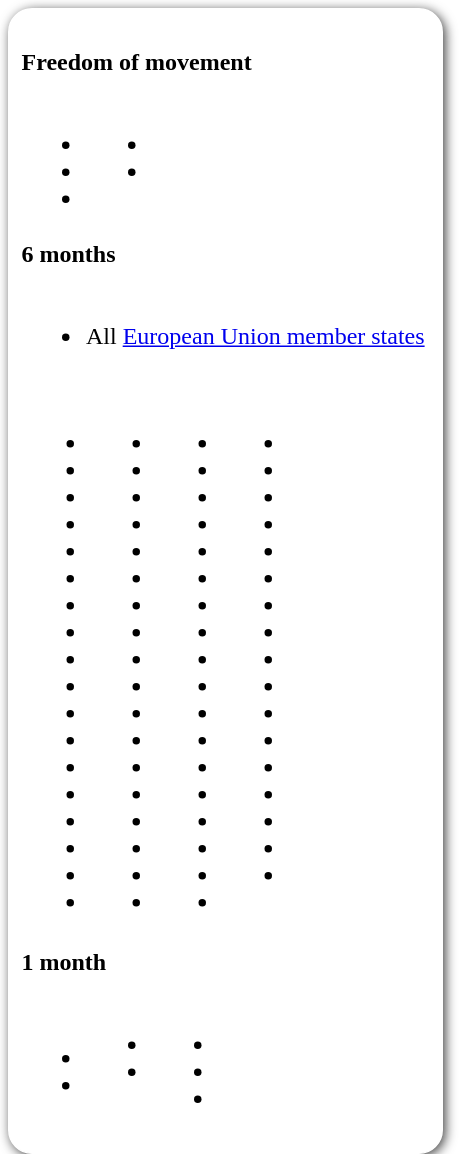<table style=" border-radius:1em; box-shadow: 0.1em 0.1em 0.5em rgba(0,0,0,0.75); background-color: white; border: 1px solid white; padding: 5px;">
<tr style="vertical-align:top;">
<td><br><strong>Freedom of movement</strong><table>
<tr>
<td><br><ul><li></li><li></li><li></li></ul></td>
<td valign="top"><br><ul><li></li><li></li></ul></td>
<td></td>
</tr>
</table>
<strong>6 months</strong><table>
<tr>
<td><br><ul><li> All <a href='#'>European Union member states</a></li></ul><table>
<tr>
<td><br><ul><li></li><li></li><li></li><li></li><li></li><li></li><li></li><li></li><li></li><li></li><li></li><li></li><li></li><li></li><li></li><li></li><li></li><li></li></ul></td>
<td valign="top"><br><ul><li></li><li></li><li></li><li></li><li></li><li></li><li></li><li></li><li></li><li></li><li></li><li></li><li></li><li></li><li></li><li></li><li></li><li></li></ul></td>
<td valign="top"><br><ul><li></li><li></li><li></li><li></li><li></li><li></li><li></li><li></li><li></li><li></li><li></li><li></li><li></li><li></li><li></li><li></li><li></li><li></li></ul></td>
<td valign="top"><br><ul><li></li><li></li><li></li><li></li><li></li><li></li><li></li><li></li><li></li><li></li><li></li><li></li><li></li><li></li><li></li><li></li><li></li></ul></td>
<td></td>
</tr>
</table>
</td>
</tr>
</table>
<strong>1 month</strong><table>
<tr>
<td><br><ul><li></li><li></li></ul></td>
<td valign="top"><br><ul><li></li><li></li></ul></td>
<td valign="top"><br><ul><li></li><li></li><li></li></ul></td>
</tr>
</table>
</td>
</tr>
</table>
